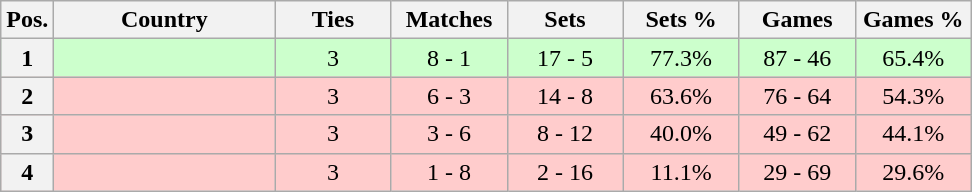<table class="wikitable nowrap" style=text-align:center>
<tr>
<th>Pos.</th>
<th width=140>Country</th>
<th width=70>Ties</th>
<th width=70>Matches</th>
<th width=70>Sets</th>
<th width=70>Sets %</th>
<th width=70>Games</th>
<th width=70>Games %</th>
</tr>
<tr style="background: #CCFFCC;">
<th>1</th>
<td align=left></td>
<td>3</td>
<td>8 -	1</td>
<td>17 -	5</td>
<td>77.3%</td>
<td>87 - 46</td>
<td>65.4%</td>
</tr>
<tr style="background: #FFCCCC;">
<th>2</th>
<td align=left></td>
<td>3</td>
<td>6 - 3</td>
<td>14 -	8</td>
<td>63.6%</td>
<td>76 - 64</td>
<td>54.3%</td>
</tr>
<tr style="background: #FFCCCC;">
<th>3</th>
<td align=left></td>
<td>3</td>
<td>3 -	6</td>
<td>8 - 12</td>
<td>40.0%</td>
<td>49 - 62</td>
<td>44.1%</td>
</tr>
<tr style="background: #FFCCCC;">
<th>4</th>
<td align=left></td>
<td>3</td>
<td>1 -	8</td>
<td>2 - 16</td>
<td>11.1%</td>
<td>29 - 69</td>
<td>29.6%</td>
</tr>
</table>
